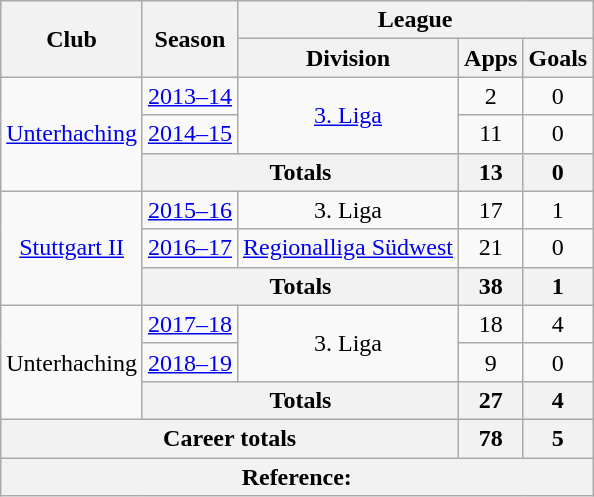<table class="wikitable" Style="text-align: center">
<tr>
<th rowspan="2">Club</th>
<th rowspan="2">Season</th>
<th colspan="3">League</th>
</tr>
<tr>
<th>Division</th>
<th>Apps</th>
<th>Goals</th>
</tr>
<tr>
<td rowspan="3"><a href='#'>Unterhaching</a></td>
<td><a href='#'>2013–14</a></td>
<td rowspan="2"><a href='#'>3. Liga</a></td>
<td>2</td>
<td>0</td>
</tr>
<tr>
<td><a href='#'>2014–15</a></td>
<td>11</td>
<td>0</td>
</tr>
<tr>
<th colspan="2">Totals</th>
<th>13</th>
<th>0</th>
</tr>
<tr>
<td rowspan="3"><a href='#'>Stuttgart II</a></td>
<td><a href='#'>2015–16</a></td>
<td>3. Liga</td>
<td>17</td>
<td>1</td>
</tr>
<tr>
<td><a href='#'>2016–17</a></td>
<td><a href='#'>Regionalliga Südwest</a></td>
<td>21</td>
<td>0</td>
</tr>
<tr>
<th colspan="2">Totals</th>
<th>38</th>
<th>1</th>
</tr>
<tr>
<td rowspan="3">Unterhaching</td>
<td><a href='#'>2017–18</a></td>
<td rowspan="2">3. Liga</td>
<td>18</td>
<td>4</td>
</tr>
<tr>
<td><a href='#'>2018–19</a></td>
<td>9</td>
<td>0</td>
</tr>
<tr>
<th colspan="2">Totals</th>
<th>27</th>
<th>4</th>
</tr>
<tr>
<th colspan="3">Career totals</th>
<th>78</th>
<th>5</th>
</tr>
<tr>
<th colspan="5">Reference:</th>
</tr>
</table>
